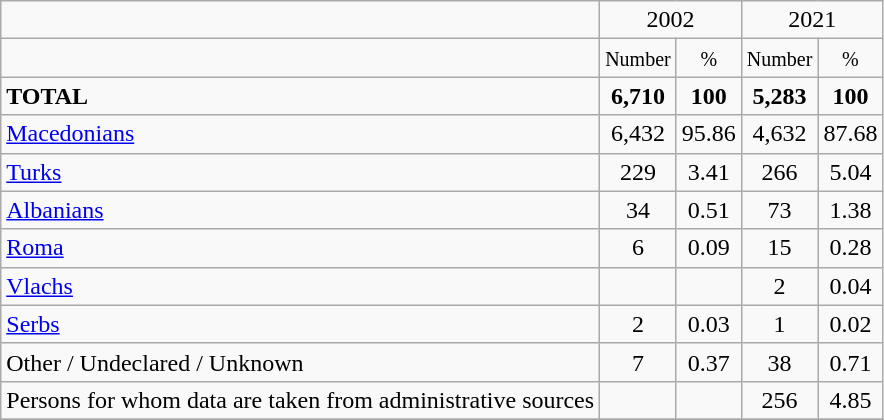<table class="wikitable">
<tr>
<td></td>
<td colspan="2" align="center">2002</td>
<td colspan="2" align="center">2021</td>
</tr>
<tr>
<td></td>
<td align="center"><small>Number</small></td>
<td align="center"><small>%</small></td>
<td align="center"><small>Number</small></td>
<td align="center"><small>%</small></td>
</tr>
<tr>
<td><strong>TOTAL</strong></td>
<td align="center"><strong>6,710</strong></td>
<td align="center"><strong>100</strong></td>
<td align="center"><strong>5,283</strong></td>
<td align="center"><strong>100</strong></td>
</tr>
<tr>
<td><a href='#'>Macedonians</a></td>
<td align="center">6,432</td>
<td align="center">95.86</td>
<td align="center">4,632</td>
<td align="center">87.68</td>
</tr>
<tr>
<td><a href='#'>Turks</a></td>
<td align="center">229</td>
<td align="center">3.41</td>
<td align="center">266</td>
<td align="center">5.04</td>
</tr>
<tr>
<td><a href='#'>Albanians</a></td>
<td align="center">34</td>
<td align="center">0.51</td>
<td align="center">73</td>
<td align="center">1.38</td>
</tr>
<tr>
<td><a href='#'>Roma</a></td>
<td align="center">6</td>
<td align="center">0.09</td>
<td align="center">15</td>
<td align="center">0.28</td>
</tr>
<tr>
<td><a href='#'>Vlachs</a></td>
<td align="center"></td>
<td align="center"></td>
<td align="center">2</td>
<td align="center">0.04</td>
</tr>
<tr>
<td><a href='#'>Serbs</a></td>
<td align="center">2</td>
<td align="center">0.03</td>
<td align="center">1</td>
<td align="center">0.02</td>
</tr>
<tr>
<td>Other / Undeclared / Unknown</td>
<td align="center">7</td>
<td align="center">0.37</td>
<td align="center">38</td>
<td align="center">0.71</td>
</tr>
<tr>
<td>Persons for whom data are taken from administrative sources</td>
<td align="center"></td>
<td align="center"></td>
<td align="center">256</td>
<td align="center">4.85</td>
</tr>
<tr>
</tr>
</table>
